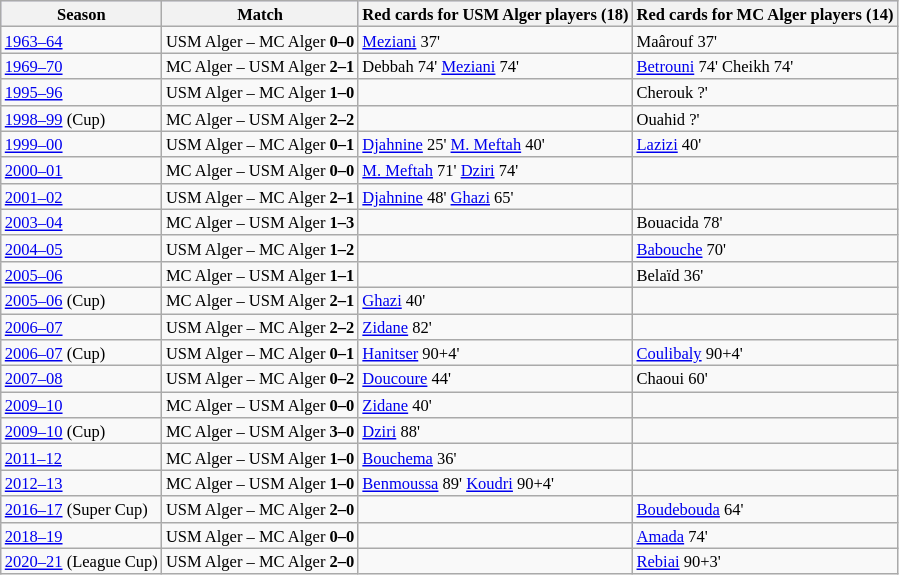<table class="wikitable" style="text-align: left; font-size: 11px">
<tr bgcolor="#ccccff">
<th>Season</th>
<th>Match</th>
<th>Red cards for USM Alger players (18)</th>
<th>Red cards for MC Alger players (14)</th>
</tr>
<tr>
<td><a href='#'>1963–64</a></td>
<td>USM Alger – MC Alger <strong>0–0</strong></td>
<td> <a href='#'>Meziani</a> 37'</td>
<td> Maârouf 37'</td>
</tr>
<tr>
<td><a href='#'>1969–70</a></td>
<td>MC Alger – USM Alger <strong>2–1</strong></td>
<td> Debbah 74'  <a href='#'>Meziani</a> 74'</td>
<td> <a href='#'>Betrouni</a> 74'  Cheikh 74'</td>
</tr>
<tr>
<td><a href='#'>1995–96</a></td>
<td>USM Alger – MC Alger <strong>1–0</strong></td>
<td></td>
<td> Cherouk ?'</td>
</tr>
<tr>
<td><a href='#'>1998–99</a> (Cup)</td>
<td>MC Alger – USM Alger <strong>2–2</strong></td>
<td></td>
<td> Ouahid ?'</td>
</tr>
<tr>
<td><a href='#'>1999–00</a></td>
<td>USM Alger – MC Alger <strong>0–1</strong></td>
<td> <a href='#'>Djahnine</a> 25'  <a href='#'>M. Meftah</a> 40'</td>
<td> <a href='#'>Lazizi</a> 40'</td>
</tr>
<tr>
<td><a href='#'>2000–01</a></td>
<td>MC Alger – USM Alger <strong>0–0</strong></td>
<td> <a href='#'>M. Meftah</a> 71'  <a href='#'>Dziri</a> 74'</td>
<td></td>
</tr>
<tr>
<td><a href='#'>2001–02</a></td>
<td>USM Alger – MC Alger <strong>2–1</strong></td>
<td> <a href='#'>Djahnine</a> 48'  <a href='#'>Ghazi</a> 65'</td>
<td></td>
</tr>
<tr>
<td><a href='#'>2003–04</a></td>
<td>MC Alger – USM Alger <strong>1–3</strong></td>
<td></td>
<td> Bouacida 78'</td>
</tr>
<tr>
<td><a href='#'>2004–05</a></td>
<td>USM Alger – MC Alger <strong>1–2</strong></td>
<td></td>
<td> <a href='#'>Babouche</a> 70'</td>
</tr>
<tr>
<td><a href='#'>2005–06</a></td>
<td>MC Alger – USM Alger <strong>1–1</strong></td>
<td></td>
<td> Belaïd 36'</td>
</tr>
<tr>
<td><a href='#'>2005–06</a> (Cup)</td>
<td>MC Alger – USM Alger <strong>2–1</strong></td>
<td> <a href='#'>Ghazi</a> 40'</td>
<td></td>
</tr>
<tr>
<td><a href='#'>2006–07</a></td>
<td>USM Alger – MC Alger <strong>2–2</strong></td>
<td> <a href='#'>Zidane</a> 82'</td>
<td></td>
</tr>
<tr>
<td><a href='#'>2006–07</a> (Cup)</td>
<td>USM Alger – MC Alger <strong>0–1</strong></td>
<td> <a href='#'>Hanitser</a> 90+4'</td>
<td> <a href='#'>Coulibaly</a> 90+4'</td>
</tr>
<tr>
<td><a href='#'>2007–08</a></td>
<td>USM Alger – MC Alger <strong>0–2</strong></td>
<td> <a href='#'>Doucoure</a> 44'</td>
<td> Chaoui 60'</td>
</tr>
<tr>
<td><a href='#'>2009–10</a></td>
<td>MC Alger – USM Alger <strong>0–0</strong></td>
<td> <a href='#'>Zidane</a> 40'</td>
<td></td>
</tr>
<tr>
<td><a href='#'>2009–10</a> (Cup)</td>
<td>MC Alger – USM Alger <strong>3–0</strong></td>
<td> <a href='#'>Dziri</a> 88'</td>
<td></td>
</tr>
<tr>
<td><a href='#'>2011–12</a></td>
<td>MC Alger – USM Alger <strong>1–0</strong></td>
<td> <a href='#'>Bouchema</a> 36'</td>
<td></td>
</tr>
<tr>
<td><a href='#'>2012–13</a></td>
<td>MC Alger – USM Alger <strong>1–0</strong></td>
<td> <a href='#'>Benmoussa</a> 89'  <a href='#'>Koudri</a> 90+4'</td>
<td></td>
</tr>
<tr>
<td><a href='#'>2016–17</a> (Super Cup)</td>
<td>USM Alger – MC Alger <strong>2–0</strong></td>
<td></td>
<td> <a href='#'>Boudebouda</a> 64'</td>
</tr>
<tr>
<td><a href='#'>2018–19</a></td>
<td>USM Alger – MC Alger <strong>0–0</strong></td>
<td></td>
<td> <a href='#'>Amada</a> 74'</td>
</tr>
<tr>
<td><a href='#'>2020–21</a> (League Cup)</td>
<td>USM Alger – MC Alger <strong>2–0</strong></td>
<td></td>
<td> <a href='#'>Rebiai</a> 90+3'</td>
</tr>
</table>
